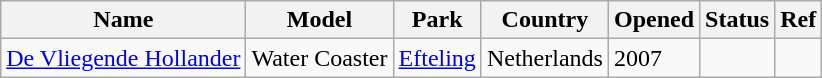<table class="wikitable sortable">
<tr>
<th>Name</th>
<th>Model</th>
<th>Park</th>
<th>Country</th>
<th>Opened</th>
<th>Status</th>
<th class="unsortable">Ref</th>
</tr>
<tr>
<td><a href='#'>De Vliegende Hollander</a></td>
<td>Water Coaster</td>
<td><a href='#'>Efteling</a></td>
<td> Netherlands</td>
<td>2007</td>
<td></td>
<td></td>
</tr>
</table>
